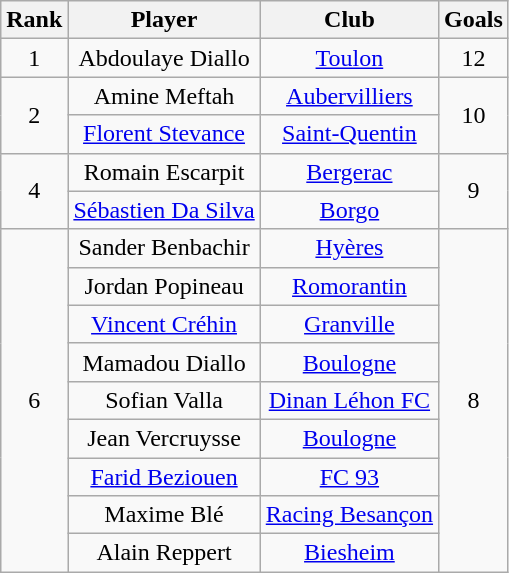<table class="wikitable" style="text-align:center">
<tr>
<th>Rank</th>
<th>Player</th>
<th>Club</th>
<th>Goals</th>
</tr>
<tr>
<td>1</td>
<td> Abdoulaye Diallo</td>
<td><a href='#'>Toulon</a></td>
<td>12</td>
</tr>
<tr>
<td rowspan=2>2</td>
<td> Amine Meftah</td>
<td><a href='#'>Aubervilliers</a></td>
<td rowspan=2>10</td>
</tr>
<tr>
<td> <a href='#'>Florent Stevance</a></td>
<td><a href='#'>Saint-Quentin</a></td>
</tr>
<tr>
<td rowspan=2>4</td>
<td> Romain Escarpit</td>
<td><a href='#'>Bergerac</a></td>
<td rowspan=2>9</td>
</tr>
<tr>
<td> <a href='#'>Sébastien Da Silva</a></td>
<td><a href='#'>Borgo</a></td>
</tr>
<tr>
<td rowspan=9>6</td>
<td> Sander Benbachir</td>
<td><a href='#'>Hyères</a></td>
<td rowspan=9>8</td>
</tr>
<tr>
<td> Jordan Popineau</td>
<td><a href='#'>Romorantin</a></td>
</tr>
<tr>
<td> <a href='#'>Vincent Créhin</a></td>
<td><a href='#'>Granville</a></td>
</tr>
<tr>
<td> Mamadou Diallo</td>
<td><a href='#'>Boulogne</a></td>
</tr>
<tr>
<td> Sofian Valla</td>
<td><a href='#'>Dinan Léhon FC</a></td>
</tr>
<tr>
<td> Jean Vercruysse</td>
<td><a href='#'>Boulogne</a></td>
</tr>
<tr>
<td> <a href='#'>Farid Beziouen</a></td>
<td><a href='#'>FC 93</a></td>
</tr>
<tr>
<td> Maxime Blé</td>
<td><a href='#'>Racing Besançon</a></td>
</tr>
<tr>
<td> Alain Reppert</td>
<td><a href='#'>Biesheim</a></td>
</tr>
</table>
